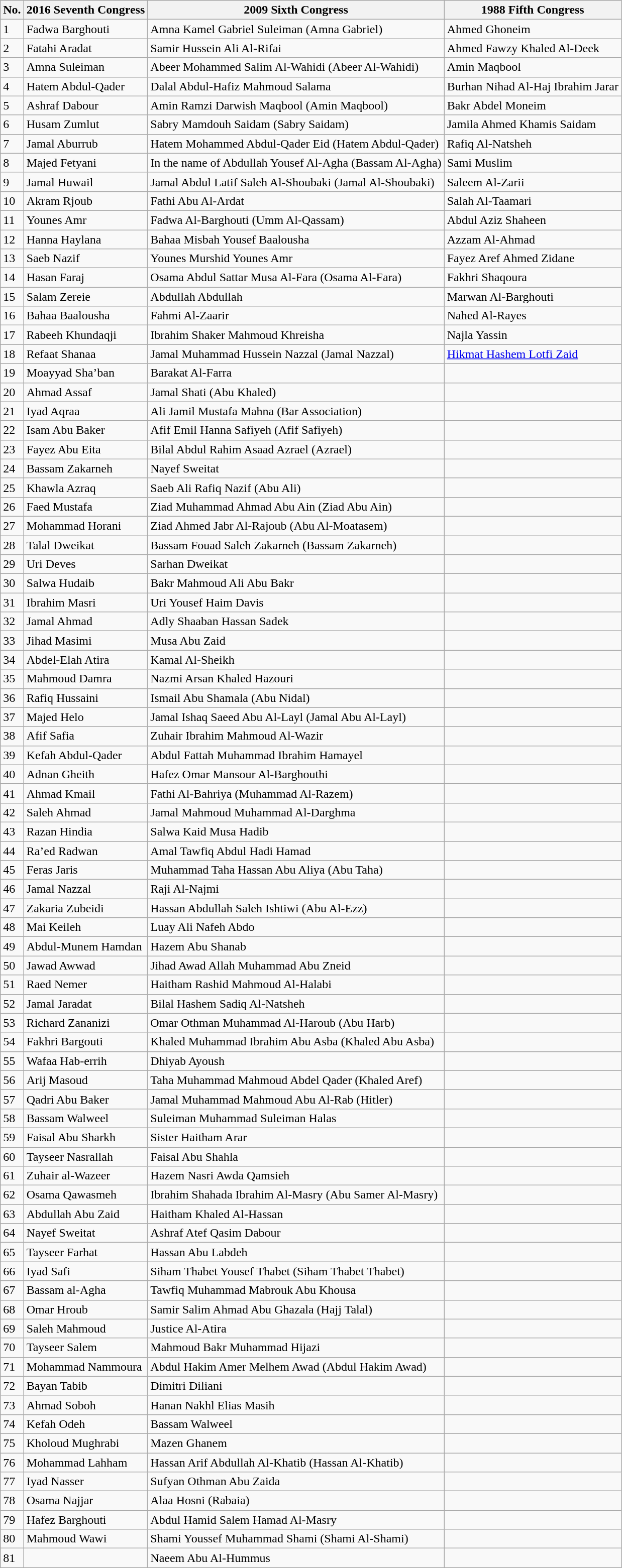<table class="wikitable sortable">
<tr>
<th>No.</th>
<th>2016 Seventh Congress</th>
<th>2009 Sixth Congress</th>
<th>1988 Fifth Congress</th>
</tr>
<tr>
<td>1</td>
<td>Fadwa Barghouti</td>
<td>Amna Kamel Gabriel Suleiman (Amna Gabriel)</td>
<td>Ahmed Ghoneim</td>
</tr>
<tr>
<td>2</td>
<td>Fatahi Aradat</td>
<td>Samir Hussein Ali Al-Rifai</td>
<td>Ahmed Fawzy Khaled Al-Deek</td>
</tr>
<tr>
<td>3</td>
<td>Amna Suleiman</td>
<td>Abeer Mohammed Salim Al-Wahidi (Abeer Al-Wahidi)</td>
<td>Amin Maqbool</td>
</tr>
<tr>
<td>4</td>
<td>Hatem Abdul-Qader</td>
<td>Dalal Abdul-Hafiz Mahmoud Salama</td>
<td>Burhan Nihad Al-Haj Ibrahim Jarar</td>
</tr>
<tr>
<td>5</td>
<td>Ashraf Dabour</td>
<td>Amin Ramzi Darwish Maqbool (Amin Maqbool)</td>
<td>Bakr Abdel Moneim</td>
</tr>
<tr>
<td>6</td>
<td>Husam Zumlut</td>
<td>Sabry Mamdouh Saidam (Sabry Saidam)</td>
<td>Jamila Ahmed Khamis Saidam</td>
</tr>
<tr>
<td>7</td>
<td>Jamal Aburrub</td>
<td>Hatem Mohammed Abdul-Qader Eid (Hatem Abdul-Qader)</td>
<td>Rafiq Al-Natsheh</td>
</tr>
<tr>
<td>8</td>
<td>Majed Fetyani</td>
<td>In the name of Abdullah Yousef Al-Agha (Bassam Al-Agha)</td>
<td>Sami Muslim</td>
</tr>
<tr>
<td>9</td>
<td>Jamal Huwail</td>
<td>Jamal Abdul Latif Saleh Al-Shoubaki (Jamal Al-Shoubaki)</td>
<td>Saleem Al-Zarii</td>
</tr>
<tr>
<td>10</td>
<td>Akram Rjoub</td>
<td>Fathi Abu Al-Ardat</td>
<td>Salah Al-Taamari</td>
</tr>
<tr>
<td>11</td>
<td>Younes Amr</td>
<td>Fadwa Al-Barghouti (Umm Al-Qassam)</td>
<td>Abdul Aziz Shaheen</td>
</tr>
<tr>
<td>12</td>
<td>Hanna Haylana</td>
<td>Bahaa Misbah Yousef Baalousha</td>
<td>Azzam Al-Ahmad</td>
</tr>
<tr>
<td>13</td>
<td>Saeb Nazif</td>
<td>Younes Murshid Younes Amr</td>
<td>Fayez Aref Ahmed Zidane</td>
</tr>
<tr>
<td>14</td>
<td>Hasan Faraj</td>
<td>Osama Abdul Sattar Musa Al-Fara (Osama Al-Fara)</td>
<td>Fakhri Shaqoura</td>
</tr>
<tr>
<td>15</td>
<td>Salam Zereie</td>
<td>Abdullah Abdullah</td>
<td>Marwan Al-Barghouti</td>
</tr>
<tr>
<td>16</td>
<td>Bahaa Baalousha</td>
<td>Fahmi Al-Zaarir</td>
<td>Nahed Al-Rayes</td>
</tr>
<tr>
<td>17</td>
<td>Rabeeh Khundaqji</td>
<td>Ibrahim Shaker Mahmoud Khreisha</td>
<td>Najla Yassin</td>
</tr>
<tr>
<td>18</td>
<td>Refaat Shanaa</td>
<td>Jamal Muhammad Hussein Nazzal (Jamal Nazzal)</td>
<td><a href='#'>Hikmat Hashem Lotfi Zaid</a></td>
</tr>
<tr>
<td>19</td>
<td>Moayyad Sha’ban</td>
<td>Barakat Al-Farra</td>
<td></td>
</tr>
<tr>
<td>20</td>
<td>Ahmad Assaf</td>
<td>Jamal Shati (Abu Khaled)</td>
<td></td>
</tr>
<tr>
<td>21</td>
<td>Iyad Aqraa</td>
<td>Ali Jamil Mustafa Mahna (Bar Association)</td>
<td></td>
</tr>
<tr>
<td>22</td>
<td>Isam Abu Baker</td>
<td>Afif Emil Hanna Safiyeh (Afif Safiyeh)</td>
<td></td>
</tr>
<tr>
<td>23</td>
<td>Fayez Abu Eita</td>
<td>Bilal Abdul Rahim Asaad Azrael (Azrael)</td>
<td></td>
</tr>
<tr>
<td>24</td>
<td>Bassam Zakarneh</td>
<td>Nayef Sweitat</td>
<td></td>
</tr>
<tr>
<td>25</td>
<td>Khawla Azraq</td>
<td>Saeb Ali Rafiq Nazif (Abu Ali)</td>
<td></td>
</tr>
<tr>
<td>26</td>
<td>Faed Mustafa</td>
<td>Ziad Muhammad Ahmad Abu Ain (Ziad Abu Ain)</td>
<td></td>
</tr>
<tr>
<td>27</td>
<td>Mohammad Horani</td>
<td>Ziad Ahmed Jabr Al-Rajoub (Abu Al-Moatasem)</td>
<td></td>
</tr>
<tr>
<td>28</td>
<td>Talal Dweikat</td>
<td>Bassam Fouad Saleh Zakarneh (Bassam Zakarneh)</td>
<td></td>
</tr>
<tr>
<td>29</td>
<td>Uri Deves</td>
<td>Sarhan Dweikat</td>
<td></td>
</tr>
<tr>
<td>30</td>
<td>Salwa Hudaib</td>
<td>Bakr Mahmoud Ali Abu Bakr</td>
<td></td>
</tr>
<tr>
<td>31</td>
<td>Ibrahim Masri</td>
<td>Uri Yousef Haim Davis</td>
<td></td>
</tr>
<tr>
<td>32</td>
<td>Jamal Ahmad</td>
<td>Adly Shaaban Hassan Sadek</td>
<td></td>
</tr>
<tr>
<td>33</td>
<td>Jihad Masimi</td>
<td>Musa Abu Zaid</td>
<td></td>
</tr>
<tr>
<td>34</td>
<td>Abdel-Elah Atira</td>
<td>Kamal Al-Sheikh</td>
<td></td>
</tr>
<tr>
<td>35</td>
<td>Mahmoud Damra</td>
<td>Nazmi Arsan Khaled Hazouri</td>
<td></td>
</tr>
<tr>
<td>36</td>
<td>Rafiq Hussaini</td>
<td>Ismail Abu Shamala (Abu Nidal)</td>
<td></td>
</tr>
<tr>
<td>37</td>
<td>Majed Helo</td>
<td>Jamal Ishaq Saeed Abu Al-Layl (Jamal Abu Al-Layl)</td>
<td></td>
</tr>
<tr>
<td>38</td>
<td>Afif Safia</td>
<td>Zuhair Ibrahim Mahmoud Al-Wazir</td>
<td></td>
</tr>
<tr>
<td>39</td>
<td>Kefah Abdul-Qader</td>
<td>Abdul Fattah Muhammad Ibrahim Hamayel</td>
<td></td>
</tr>
<tr>
<td>40</td>
<td>Adnan Gheith</td>
<td>Hafez Omar Mansour Al-Barghouthi</td>
<td></td>
</tr>
<tr>
<td>41</td>
<td>Ahmad Kmail</td>
<td>Fathi Al-Bahriya (Muhammad Al-Razem)</td>
<td></td>
</tr>
<tr>
<td>42</td>
<td>Saleh Ahmad</td>
<td>Jamal Mahmoud Muhammad Al-Darghma</td>
<td></td>
</tr>
<tr>
<td>43</td>
<td>Razan Hindia</td>
<td>Salwa Kaid Musa Hadib</td>
<td></td>
</tr>
<tr>
<td>44</td>
<td>Ra’ed Radwan</td>
<td>Amal Tawfiq Abdul Hadi Hamad</td>
<td></td>
</tr>
<tr>
<td>45</td>
<td>Feras Jaris</td>
<td>Muhammad Taha Hassan Abu Aliya (Abu Taha)</td>
<td></td>
</tr>
<tr>
<td>46</td>
<td>Jamal Nazzal</td>
<td>Raji Al-Najmi</td>
<td></td>
</tr>
<tr>
<td>47</td>
<td>Zakaria Zubeidi</td>
<td>Hassan Abdullah Saleh Ishtiwi (Abu Al-Ezz)</td>
<td></td>
</tr>
<tr>
<td>48</td>
<td>Mai Keileh</td>
<td>Luay Ali Nafeh Abdo</td>
<td></td>
</tr>
<tr>
<td>49</td>
<td>Abdul-Munem Hamdan</td>
<td>Hazem Abu Shanab</td>
<td></td>
</tr>
<tr>
<td>50</td>
<td>Jawad Awwad</td>
<td>Jihad Awad Allah Muhammad Abu Zneid</td>
<td></td>
</tr>
<tr>
<td>51</td>
<td>Raed Nemer</td>
<td>Haitham Rashid Mahmoud Al-Halabi</td>
<td></td>
</tr>
<tr>
<td>52</td>
<td>Jamal Jaradat</td>
<td>Bilal Hashem Sadiq Al-Natsheh</td>
<td></td>
</tr>
<tr>
<td>53</td>
<td>Richard Zananizi</td>
<td>Omar Othman Muhammad Al-Haroub (Abu Harb)</td>
<td></td>
</tr>
<tr>
<td>54</td>
<td>Fakhri Bargouti</td>
<td>Khaled Muhammad Ibrahim Abu Asba (Khaled Abu Asba)</td>
<td></td>
</tr>
<tr>
<td>55</td>
<td>Wafaa Hab-errih</td>
<td>Dhiyab Ayoush</td>
<td></td>
</tr>
<tr>
<td>56</td>
<td>Arij Masoud</td>
<td>Taha Muhammad Mahmoud Abdel Qader (Khaled Aref)</td>
<td></td>
</tr>
<tr>
<td>57</td>
<td>Qadri Abu Baker</td>
<td>Jamal Muhammad Mahmoud Abu Al-Rab (Hitler)</td>
<td></td>
</tr>
<tr>
<td>58</td>
<td>Bassam Walweel</td>
<td>Suleiman Muhammad Suleiman Halas</td>
<td></td>
</tr>
<tr>
<td>59</td>
<td>Faisal Abu Sharkh</td>
<td>Sister Haitham Arar</td>
<td></td>
</tr>
<tr>
<td>60</td>
<td>Tayseer Nasrallah</td>
<td>Faisal Abu Shahla</td>
<td></td>
</tr>
<tr>
<td>61</td>
<td>Zuhair al-Wazeer</td>
<td>Hazem Nasri Awda Qamsieh</td>
<td></td>
</tr>
<tr>
<td>62</td>
<td>Osama Qawasmeh</td>
<td>Ibrahim Shahada Ibrahim Al-Masry (Abu Samer Al-Masry)</td>
<td></td>
</tr>
<tr>
<td>63</td>
<td>Abdullah Abu Zaid</td>
<td>Haitham Khaled Al-Hassan</td>
<td></td>
</tr>
<tr>
<td>64</td>
<td>Nayef Sweitat</td>
<td>Ashraf Atef Qasim Dabour</td>
<td></td>
</tr>
<tr>
<td>65</td>
<td>Tayseer Farhat</td>
<td>Hassan Abu Labdeh</td>
<td></td>
</tr>
<tr>
<td>66</td>
<td>Iyad Safi</td>
<td>Siham Thabet Yousef Thabet (Siham Thabet Thabet)</td>
<td></td>
</tr>
<tr>
<td>67</td>
<td>Bassam al-Agha</td>
<td>Tawfiq Muhammad Mabrouk Abu Khousa</td>
<td></td>
</tr>
<tr>
<td>68</td>
<td>Omar Hroub</td>
<td>Samir Salim Ahmad Abu Ghazala (Hajj Talal)</td>
<td></td>
</tr>
<tr>
<td>69</td>
<td>Saleh Mahmoud</td>
<td>Justice Al-Atira</td>
<td></td>
</tr>
<tr>
<td>70</td>
<td>Tayseer Salem</td>
<td>Mahmoud Bakr Muhammad Hijazi</td>
<td></td>
</tr>
<tr>
<td>71</td>
<td>Mohammad Nammoura</td>
<td>Abdul Hakim Amer Melhem Awad (Abdul Hakim Awad)</td>
<td></td>
</tr>
<tr>
<td>72</td>
<td>Bayan Tabib</td>
<td>Dimitri Diliani</td>
<td></td>
</tr>
<tr>
<td>73</td>
<td>Ahmad Soboh</td>
<td>Hanan Nakhl Elias Masih</td>
<td></td>
</tr>
<tr>
<td>74</td>
<td>Kefah Odeh</td>
<td>Bassam Walweel</td>
<td></td>
</tr>
<tr>
<td>75</td>
<td>Kholoud Mughrabi</td>
<td>Mazen Ghanem</td>
<td></td>
</tr>
<tr>
<td>76</td>
<td>Mohammad Lahham</td>
<td>Hassan Arif Abdullah Al-Khatib (Hassan Al-Khatib)</td>
<td></td>
</tr>
<tr>
<td>77</td>
<td>Iyad Nasser</td>
<td>Sufyan Othman Abu Zaida</td>
<td></td>
</tr>
<tr>
<td>78</td>
<td>Osama Najjar</td>
<td>Alaa Hosni (Rabaia)</td>
<td></td>
</tr>
<tr>
<td>79</td>
<td>Hafez Barghouti</td>
<td>Abdul Hamid Salem Hamad Al-Masry</td>
<td></td>
</tr>
<tr>
<td>80</td>
<td>Mahmoud Wawi</td>
<td>Shami Youssef Muhammad Shami (Shami Al-Shami)</td>
<td></td>
</tr>
<tr>
<td>81</td>
<td></td>
<td>Naeem Abu Al-Hummus</td>
<td></td>
</tr>
</table>
